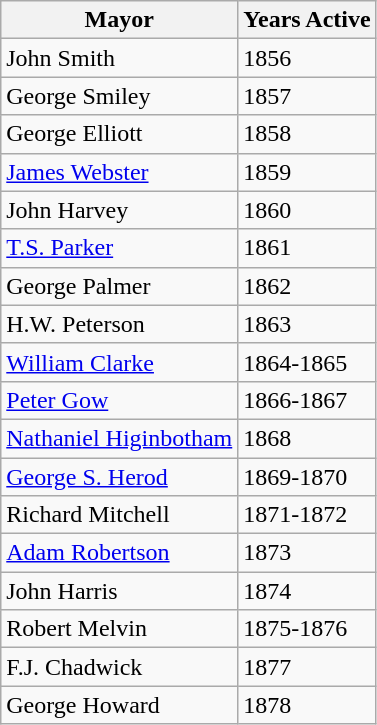<table class="wikitable" border="1">
<tr>
<th>Mayor</th>
<th>Years Active</th>
</tr>
<tr>
<td>John Smith</td>
<td>1856</td>
</tr>
<tr>
<td>George Smiley</td>
<td>1857</td>
</tr>
<tr>
<td>George Elliott</td>
<td>1858</td>
</tr>
<tr>
<td><a href='#'>James Webster</a></td>
<td>1859</td>
</tr>
<tr>
<td>John Harvey</td>
<td>1860</td>
</tr>
<tr>
<td><a href='#'>T.S. Parker</a></td>
<td>1861</td>
</tr>
<tr>
<td>George Palmer</td>
<td>1862</td>
</tr>
<tr>
<td>H.W. Peterson</td>
<td>1863</td>
</tr>
<tr>
<td><a href='#'>William Clarke</a></td>
<td>1864-1865</td>
</tr>
<tr>
<td><a href='#'>Peter Gow</a></td>
<td>1866-1867</td>
</tr>
<tr>
<td><a href='#'>Nathaniel Higinbotham</a></td>
<td>1868</td>
</tr>
<tr>
<td><a href='#'>George S. Herod</a></td>
<td>1869-1870</td>
</tr>
<tr>
<td>Richard Mitchell</td>
<td>1871-1872</td>
</tr>
<tr>
<td><a href='#'>Adam Robertson</a></td>
<td>1873</td>
</tr>
<tr>
<td>John Harris</td>
<td>1874</td>
</tr>
<tr>
<td>Robert Melvin</td>
<td>1875-1876</td>
</tr>
<tr>
<td>F.J. Chadwick</td>
<td>1877</td>
</tr>
<tr>
<td>George Howard</td>
<td>1878</td>
</tr>
</table>
